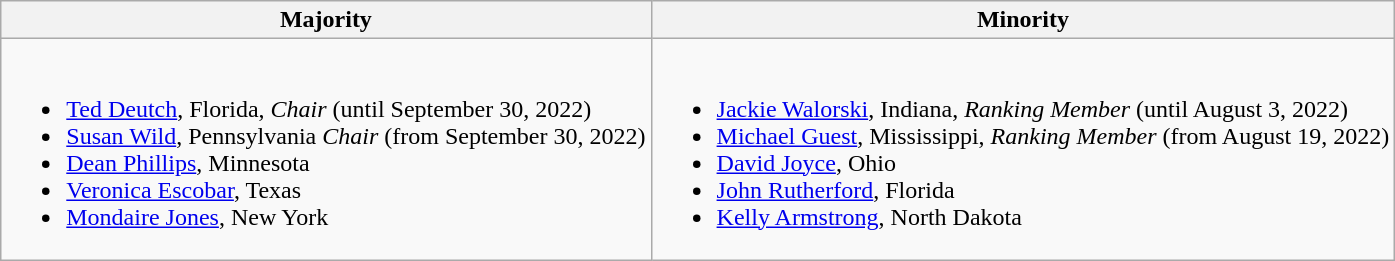<table class=wikitable>
<tr>
<th>Majority</th>
<th>Minority</th>
</tr>
<tr>
<td><br><ul><li><a href='#'>Ted Deutch</a>, Florida, <em>Chair</em> (until September 30, 2022)</li><li><a href='#'>Susan Wild</a>, Pennsylvania <em>Chair</em> (from September 30, 2022)</li><li><a href='#'>Dean Phillips</a>, Minnesota</li><li><a href='#'>Veronica Escobar</a>, Texas</li><li><a href='#'>Mondaire Jones</a>, New York</li></ul></td>
<td><br><ul><li><a href='#'>Jackie Walorski</a>, Indiana, <em>Ranking Member</em> (until August 3, 2022)</li><li><a href='#'>Michael Guest</a>, Mississippi, <em>Ranking Member</em> (from August 19, 2022)</li><li><a href='#'>David Joyce</a>, Ohio</li><li><a href='#'>John Rutherford</a>, Florida</li><li><a href='#'>Kelly Armstrong</a>, North Dakota</li></ul></td>
</tr>
</table>
